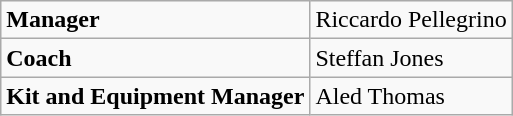<table class="wikitable" style="text-align: left">
<tr>
<td><strong>Manager</strong></td>
<td> Riccardo Pellegrino</td>
</tr>
<tr>
<td><strong>Coach</strong></td>
<td> Steffan Jones</td>
</tr>
<tr>
<td><strong>Kit and Equipment Manager</strong></td>
<td> Aled Thomas</td>
</tr>
</table>
